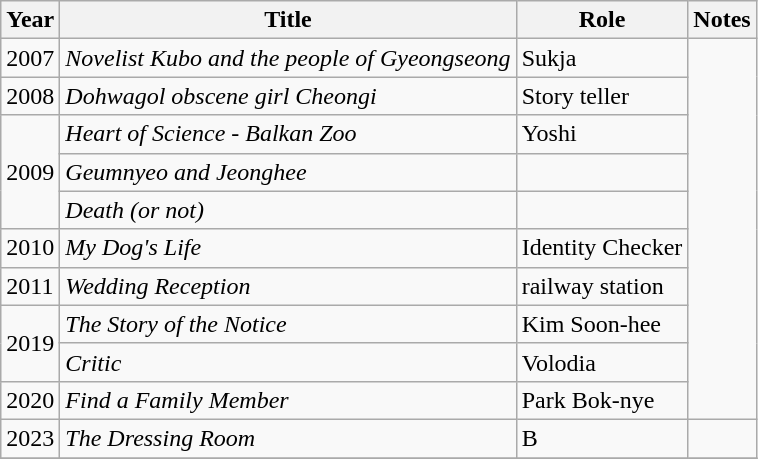<table class="wikitable sortable">
<tr>
<th>Year</th>
<th>Title</th>
<th>Role</th>
<th class="unsortable">Notes</th>
</tr>
<tr>
<td>2007</td>
<td><em>Novelist Kubo and the people of Gyeongseong</em></td>
<td>Sukja</td>
<td rowspan=10></td>
</tr>
<tr>
<td>2008</td>
<td><em>Dohwagol obscene girl Cheongi</em></td>
<td>Story teller</td>
</tr>
<tr>
<td rowspan="3">2009</td>
<td><em>Heart of Science - Balkan Zoo</em></td>
<td>Yoshi</td>
</tr>
<tr>
<td><em>Geumnyeo and Jeonghee</em></td>
<td></td>
</tr>
<tr>
<td><em>Death (or not)</em></td>
<td></td>
</tr>
<tr>
<td>2010</td>
<td><em>My Dog's Life</em></td>
<td>Identity Checker</td>
</tr>
<tr>
<td>2011</td>
<td><em>Wedding Reception</em></td>
<td>railway station</td>
</tr>
<tr>
<td rowspan="2">2019</td>
<td><em>The Story of the Notice</em></td>
<td>Kim Soon-hee</td>
</tr>
<tr>
<td><em>Critic</em></td>
<td>Volodia</td>
</tr>
<tr>
<td>2020</td>
<td><em>Find a Family Member</em></td>
<td>Park Bok-nye</td>
</tr>
<tr>
<td>2023</td>
<td><em>The Dressing Room</em></td>
<td>B</td>
<td></td>
</tr>
<tr>
</tr>
</table>
